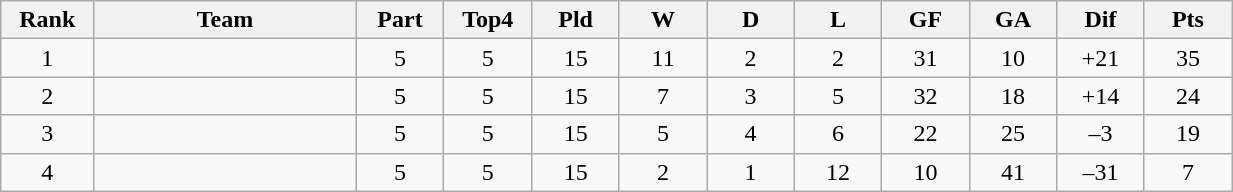<table class="wikitable sortable" width=65% style="text-align:center">
<tr>
<th width=5%>Rank</th>
<th width=15%>Team</th>
<th width=5%>Part</th>
<th width=5%>Top4</th>
<th width=5%>Pld</th>
<th width=5%>W</th>
<th width=5%>D</th>
<th width=5%>L</th>
<th width=5%>GF</th>
<th width=5%>GA</th>
<th width=5%>Dif</th>
<th width=5%>Pts</th>
</tr>
<tr>
<td>1</td>
<td style="text-align:left;"></td>
<td>5</td>
<td>5</td>
<td>15</td>
<td>11</td>
<td>2</td>
<td>2</td>
<td>31</td>
<td>10</td>
<td>+21</td>
<td>35</td>
</tr>
<tr>
<td>2</td>
<td style="text-align:left;"></td>
<td>5</td>
<td>5</td>
<td>15</td>
<td>7</td>
<td>3</td>
<td>5</td>
<td>32</td>
<td>18</td>
<td>+14</td>
<td>24</td>
</tr>
<tr>
<td>3</td>
<td style="text-align:left;"></td>
<td>5</td>
<td>5</td>
<td>15</td>
<td>5</td>
<td>4</td>
<td>6</td>
<td>22</td>
<td>25</td>
<td>–3</td>
<td>19</td>
</tr>
<tr>
<td>4</td>
<td style="text-align:left;"></td>
<td>5</td>
<td>5</td>
<td>15</td>
<td>2</td>
<td>1</td>
<td>12</td>
<td>10</td>
<td>41</td>
<td>–31</td>
<td>7</td>
</tr>
</table>
